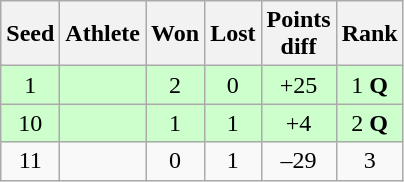<table class="wikitable">
<tr>
<th>Seed</th>
<th>Athlete</th>
<th>Won</th>
<th>Lost</th>
<th>Points<br>diff</th>
<th>Rank</th>
</tr>
<tr bgcolor="#ccffcc">
<td align="center">1</td>
<td><strong></strong></td>
<td align="center">2</td>
<td align="center">0</td>
<td align="center">+25</td>
<td align="center">1 <strong>Q</strong></td>
</tr>
<tr bgcolor="#ccffcc">
<td align="center">10</td>
<td><strong></strong></td>
<td align="center">1</td>
<td align="center">1</td>
<td align="center">+4</td>
<td align="center">2 <strong>Q</strong></td>
</tr>
<tr>
<td align="center">11</td>
<td></td>
<td align="center">0</td>
<td align="center">1</td>
<td align="center">–29</td>
<td align="center">3 <strong></strong></td>
</tr>
</table>
